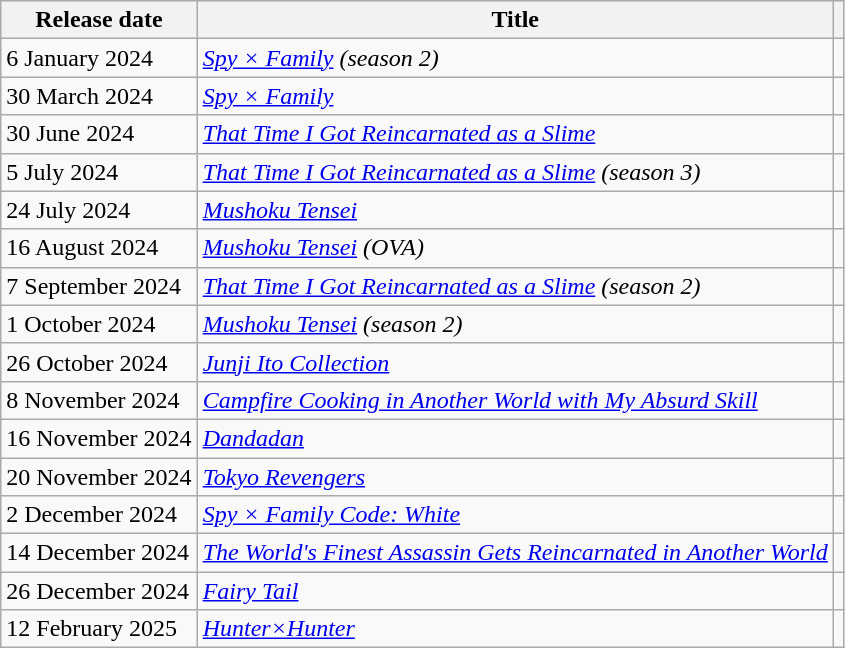<table class="wikitable sortable mw-collapsible mw-collapsed">
<tr>
<th>Release date</th>
<th>Title</th>
<th></th>
</tr>
<tr>
<td>6 January 2024</td>
<td><em><a href='#'>Spy × Family</a> (season 2)</em></td>
<td></td>
</tr>
<tr>
<td>30 March 2024</td>
<td><em><a href='#'>Spy × Family</a></em></td>
<td></td>
</tr>
<tr>
<td>30 June 2024</td>
<td><em><a href='#'>That Time I Got Reincarnated as a Slime</a></em></td>
<td></td>
</tr>
<tr>
<td>5 July 2024</td>
<td><em><a href='#'>That Time I Got Reincarnated as a Slime</a> (season 3)</em></td>
<td></td>
</tr>
<tr>
<td>24 July 2024</td>
<td><a href='#'><em>Mushoku Tensei</em></a></td>
<td></td>
</tr>
<tr>
<td>16 August 2024</td>
<td><a href='#'><em>Mushoku Tensei</em></a> <em>(OVA)</em></td>
<td></td>
</tr>
<tr>
<td>7 September 2024</td>
<td><em><a href='#'>That Time I Got Reincarnated as a Slime</a> (season 2)</em></td>
<td></td>
</tr>
<tr>
<td>1 October 2024</td>
<td><em><a href='#'>Mushoku Tensei</a> (season 2)</em></td>
<td></td>
</tr>
<tr>
<td>26 October 2024</td>
<td><a href='#'><em>Junji Ito Collection</em></a></td>
<td></td>
</tr>
<tr>
<td>8 November 2024</td>
<td><a href='#'><em>Campfire Cooking in Another World with My Absurd Skill</em></a></td>
<td></td>
</tr>
<tr>
<td>16 November 2024</td>
<td><em><a href='#'>Dandadan</a></em></td>
<td></td>
</tr>
<tr>
<td>20 November 2024</td>
<td><em><a href='#'>Tokyo Revengers</a></em></td>
<td></td>
</tr>
<tr>
<td>2 December 2024</td>
<td><a href='#'><em>Spy × Family Code: White</em></a></td>
<td></td>
</tr>
<tr>
<td>14 December 2024</td>
<td><a href='#'><em>The World's Finest Assassin Gets Reincarnated in Another World</em></a></td>
<td></td>
</tr>
<tr>
<td>26 December 2024</td>
<td><a href='#'><em>Fairy Tail</em></a></td>
<td></td>
</tr>
<tr>
<td>12 February 2025</td>
<td><a href='#'><em>Hunter×Hunter</em></a></td>
<td></td>
</tr>
</table>
